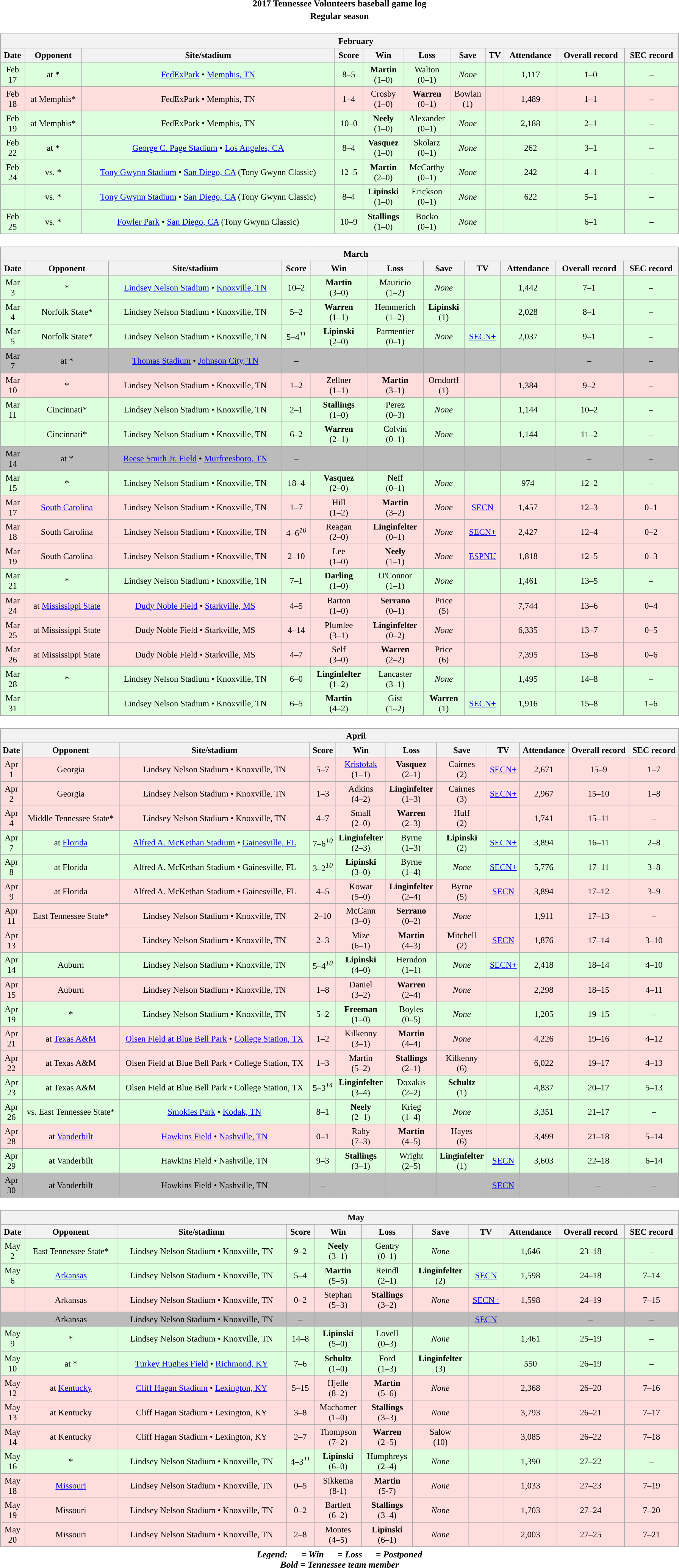<table class="toccolours" width=95% style="margin:1.5em auto; text-align:center;">
<tr>
<th colspan=2>2017 Tennessee Volunteers baseball game log</th>
</tr>
<tr>
<th colspan=2>Regular season</th>
</tr>
<tr valign="top">
<td><br><table class="wikitable collapsible collapsed" style="margin:auto; font-size:95%; width:100%">
<tr>
<th colspan=11 style="padding-left:4em;">February</th>
</tr>
<tr>
<th>Date</th>
<th>Opponent</th>
<th>Site/stadium</th>
<th>Score</th>
<th>Win</th>
<th>Loss</th>
<th>Save</th>
<th>TV</th>
<th>Attendance</th>
<th>Overall record</th>
<th>SEC record</th>
</tr>
<tr align="center" bgcolor="ddffdd">
<td>Feb<br>17</td>
<td>at *</td>
<td><a href='#'>FedExPark</a> • <a href='#'>Memphis, TN</a></td>
<td>8–5</td>
<td><strong>Martin</strong><br>(1–0)</td>
<td>Walton<br>(0–1)</td>
<td><em>None</em></td>
<td></td>
<td>1,117</td>
<td>1–0</td>
<td>–</td>
</tr>
<tr align="center" bgcolor="ffdddd">
<td>Feb<br>18</td>
<td>at Memphis*</td>
<td>FedExPark • Memphis, TN</td>
<td>1–4</td>
<td>Crosby<br>(1–0)</td>
<td><strong>Warren</strong><br>(0–1)</td>
<td>Bowlan<br>(1)</td>
<td></td>
<td>1,489</td>
<td>1–1</td>
<td>–</td>
</tr>
<tr align="center" bgcolor="ddffdd">
<td>Feb<br>19</td>
<td>at Memphis*</td>
<td>FedExPark • Memphis, TN</td>
<td>10–0</td>
<td><strong>Neely</strong><br>(1–0)</td>
<td>Alexander<br>(0–1)</td>
<td><em>None</em></td>
<td></td>
<td>2,188</td>
<td>2–1</td>
<td>–</td>
</tr>
<tr align="center" bgcolor="ddffdd">
<td>Feb<br>22</td>
<td>at *</td>
<td><a href='#'>George C. Page Stadium</a> • <a href='#'>Los Angeles, CA</a></td>
<td>8–4</td>
<td><strong>Vasquez</strong><br>(1–0)</td>
<td>Skolarz<br>(0–1)</td>
<td><em>None</em></td>
<td></td>
<td>262</td>
<td>3–1</td>
<td>–</td>
</tr>
<tr align="center" bgcolor="ddffdd">
<td>Feb<br>24</td>
<td>vs. *</td>
<td><a href='#'>Tony Gwynn Stadium</a> • <a href='#'>San Diego, CA</a> (Tony Gwynn Classic)</td>
<td>12–5</td>
<td><strong>Martin</strong><br>(2–0)</td>
<td>McCarthy<br>(0–1)</td>
<td><em>None</em></td>
<td></td>
<td>242</td>
<td>4–1</td>
<td>–</td>
</tr>
<tr align="center" bgcolor="ddffdd">
<td></td>
<td>vs. *</td>
<td><a href='#'>Tony Gwynn Stadium</a> • <a href='#'>San Diego, CA</a> (Tony Gwynn Classic)</td>
<td>8–4</td>
<td><strong>Lipinski</strong><br>(1–0)</td>
<td>Erickson<br>(0–1)</td>
<td><em>None</em></td>
<td></td>
<td>622</td>
<td>5–1</td>
<td>–</td>
</tr>
<tr align="center" bgcolor="ddffdd">
<td>Feb<br>25</td>
<td>vs. *</td>
<td><a href='#'>Fowler Park</a> • <a href='#'>San Diego, CA</a> (Tony Gwynn Classic)</td>
<td>10–9</td>
<td><strong>Stallings</strong><br>(1–0)</td>
<td>Bocko<br>(0–1)</td>
<td><em>None</em></td>
<td></td>
<td></td>
<td>6–1</td>
<td>–</td>
</tr>
</table>
</td>
</tr>
<tr>
<td><br><table class="wikitable collapsible collapsed" style="margin:auto; font-size:95%; width:100%">
<tr>
<th colspan=11 style="padding-left:4em;">March</th>
</tr>
<tr>
<th>Date</th>
<th>Opponent</th>
<th>Site/stadium</th>
<th>Score</th>
<th>Win</th>
<th>Loss</th>
<th>Save</th>
<th>TV</th>
<th>Attendance</th>
<th>Overall record</th>
<th>SEC record</th>
</tr>
<tr align="center" bgcolor="ddffdd">
<td>Mar<br>3</td>
<td>*</td>
<td><a href='#'>Lindsey Nelson Stadium</a> • <a href='#'>Knoxville, TN</a></td>
<td>10–2</td>
<td><strong>Martin</strong><br>(3–0)</td>
<td>Mauricio<br>(1–2)</td>
<td><em>None</em></td>
<td></td>
<td>1,442</td>
<td>7–1</td>
<td>–</td>
</tr>
<tr align="center" bgcolor="ddffdd">
<td>Mar<br>4</td>
<td>Norfolk State*</td>
<td>Lindsey Nelson Stadium • Knoxville, TN</td>
<td>5–2</td>
<td><strong>Warren</strong><br>(1–1)</td>
<td>Hemmerich<br>(1–2)</td>
<td><strong>Lipinski</strong><br>(1)</td>
<td></td>
<td>2,028</td>
<td>8–1</td>
<td>–</td>
</tr>
<tr align="center" bgcolor="ddffdd">
<td>Mar<br>5</td>
<td>Norfolk State*</td>
<td>Lindsey Nelson Stadium • Knoxville, TN</td>
<td>5–4<sup><em>11</em></sup></td>
<td><strong>Lipinski</strong><br>(2–0)</td>
<td>Parmentier<br>(0–1)</td>
<td><em>None</em></td>
<td><a href='#'>SECN+</a></td>
<td>2,037</td>
<td>9–1</td>
<td>–</td>
</tr>
<tr align="center" bgcolor="#bbb">
<td>Mar<br>7</td>
<td>at *</td>
<td><a href='#'>Thomas Stadium</a> • <a href='#'>Johnson City, TN</a></td>
<td>–</td>
<td></td>
<td></td>
<td></td>
<td></td>
<td></td>
<td>–</td>
<td>–</td>
</tr>
<tr align="center" bgcolor="ffdddd">
<td>Mar<br>10</td>
<td>*</td>
<td>Lindsey Nelson Stadium • Knoxville, TN</td>
<td>1–2</td>
<td>Zellner<br>(1–1)</td>
<td><strong>Martin</strong><br>(3–1)</td>
<td>Orndorff<br>(1)</td>
<td></td>
<td>1,384</td>
<td>9–2</td>
<td>–</td>
</tr>
<tr align="center" bgcolor="ddffdd">
<td>Mar<br>11</td>
<td>Cincinnati*</td>
<td>Lindsey Nelson Stadium • Knoxville, TN</td>
<td>2–1</td>
<td><strong>Stallings</strong><br>(1–0)</td>
<td>Perez<br>(0–3)</td>
<td><em>None</em></td>
<td></td>
<td>1,144</td>
<td>10–2</td>
<td>–</td>
</tr>
<tr align="center" bgcolor="ddffdd">
<td></td>
<td>Cincinnati*</td>
<td>Lindsey Nelson Stadium • Knoxville, TN</td>
<td>6–2</td>
<td><strong>Warren</strong><br>(2–1)</td>
<td>Colvin<br>(0–1)</td>
<td><em>None</em></td>
<td></td>
<td>1,144</td>
<td>11–2</td>
<td>–</td>
</tr>
<tr align="center" bgcolor="#bbb">
<td>Mar<br>14</td>
<td>at *</td>
<td><a href='#'>Reese Smith Jr. Field</a> • <a href='#'>Murfreesboro, TN</a></td>
<td>–</td>
<td></td>
<td></td>
<td></td>
<td></td>
<td></td>
<td>–</td>
<td>–</td>
</tr>
<tr align="center" bgcolor="ddffdd">
<td>Mar<br>15</td>
<td>*</td>
<td>Lindsey Nelson Stadium • Knoxville, TN</td>
<td>18–4</td>
<td><strong>Vasquez</strong><br>(2–0)</td>
<td>Neff<br>(0–1)</td>
<td><em>None</em></td>
<td></td>
<td>974</td>
<td>12–2</td>
<td>–</td>
</tr>
<tr align="center" bgcolor="ffdddd">
<td>Mar<br>17</td>
<td><a href='#'>South Carolina</a></td>
<td>Lindsey Nelson Stadium • Knoxville, TN</td>
<td>1–7</td>
<td>Hill<br>(1–2)</td>
<td><strong>Martin</strong><br>(3–2)</td>
<td><em>None</em></td>
<td><a href='#'>SECN</a></td>
<td>1,457</td>
<td>12–3</td>
<td>0–1</td>
</tr>
<tr align="center" bgcolor="ffdddd">
<td>Mar<br>18</td>
<td>South Carolina</td>
<td>Lindsey Nelson Stadium • Knoxville, TN</td>
<td>4–6<sup><em>10</em></sup></td>
<td>Reagan<br>(2–0)</td>
<td><strong>Linginfelter</strong><br>(0–1)</td>
<td><em>None</em></td>
<td><a href='#'>SECN+</a></td>
<td>2,427</td>
<td>12–4</td>
<td>0–2</td>
</tr>
<tr align="center" bgcolor="ffdddd">
<td>Mar<br>19</td>
<td>South Carolina</td>
<td>Lindsey Nelson Stadium • Knoxville, TN</td>
<td>2–10</td>
<td>Lee<br>(1–0)</td>
<td><strong>Neely</strong><br>(1–1)</td>
<td><em>None</em></td>
<td><a href='#'>ESPNU</a></td>
<td>1,818</td>
<td>12–5</td>
<td>0–3</td>
</tr>
<tr align="center" bgcolor="ddffdd">
<td>Mar<br>21</td>
<td>*</td>
<td>Lindsey Nelson Stadium • Knoxville, TN</td>
<td>7–1</td>
<td><strong>Darling</strong><br>(1–0)</td>
<td>O'Connor<br>(1–1)</td>
<td><em>None</em></td>
<td></td>
<td>1,461</td>
<td>13–5</td>
<td>–</td>
</tr>
<tr align="center" bgcolor="ffdddd">
<td>Mar<br>24</td>
<td>at <a href='#'>Mississippi State</a></td>
<td><a href='#'>Dudy Noble Field</a> • <a href='#'>Starkville, MS</a></td>
<td>4–5</td>
<td>Barton<br>(1–0)</td>
<td><strong>Serrano</strong><br>(0–1)</td>
<td>Price<br>(5)</td>
<td></td>
<td>7,744</td>
<td>13–6</td>
<td>0–4</td>
</tr>
<tr align="center" bgcolor="ffdddd">
<td>Mar<br>25</td>
<td>at Mississippi State</td>
<td>Dudy Noble Field • Starkville, MS</td>
<td>4–14</td>
<td>Plumlee<br>(3–1)</td>
<td><strong>Linginfelter</strong><br>(0–2)</td>
<td><em>None</em></td>
<td></td>
<td>6,335</td>
<td>13–7</td>
<td>0–5</td>
</tr>
<tr align="center" bgcolor="ffdddd">
<td>Mar<br>26</td>
<td>at Mississippi State</td>
<td>Dudy Noble Field • Starkville, MS</td>
<td>4–7</td>
<td>Self<br>(3–0)</td>
<td><strong>Warren</strong><br>(2–2)</td>
<td>Price<br>(6)</td>
<td></td>
<td>7,395</td>
<td>13–8</td>
<td>0–6</td>
</tr>
<tr align="center" bgcolor="ddffdd">
<td>Mar<br>28</td>
<td>*</td>
<td>Lindsey Nelson Stadium • Knoxville, TN</td>
<td>6–0</td>
<td><strong>Linginfelter</strong><br>(1–2)</td>
<td>Lancaster<br>(3–1)</td>
<td><em>None</em></td>
<td></td>
<td>1,495</td>
<td>14–8</td>
<td>–</td>
</tr>
<tr align="center" bgcolor="ddffdd">
<td>Mar<br>31</td>
<td></td>
<td>Lindsey Nelson Stadium • Knoxville, TN</td>
<td>6–5</td>
<td><strong>Martin</strong><br>(4–2)</td>
<td>Gist<br>(1–2)</td>
<td><strong>Warren</strong><br>(1)</td>
<td><a href='#'>SECN+</a></td>
<td>1,916</td>
<td>15–8</td>
<td>1–6</td>
</tr>
</table>
</td>
</tr>
<tr>
<td><br><table class="wikitable collapsible collapsed" style="margin:auto; font-size:95%; width:100%">
<tr>
<th colspan=11 style="padding-left:4em;">April</th>
</tr>
<tr>
<th>Date</th>
<th>Opponent</th>
<th>Site/stadium</th>
<th>Score</th>
<th>Win</th>
<th>Loss</th>
<th>Save</th>
<th>TV</th>
<th>Attendance</th>
<th>Overall record</th>
<th>SEC record</th>
</tr>
<tr align="center" bgcolor="ffdddd">
<td>Apr<br>1</td>
<td>Georgia</td>
<td>Lindsey Nelson Stadium • Knoxville, TN</td>
<td>5–7</td>
<td><a href='#'>Kristofak</a><br>(1–1)</td>
<td><strong>Vasquez</strong><br>(2–1)</td>
<td>Cairnes<br>(2)</td>
<td><a href='#'>SECN+</a></td>
<td>2,671</td>
<td>15–9</td>
<td>1–7</td>
</tr>
<tr align="center" bgcolor="ffdddd">
<td>Apr<br>2</td>
<td>Georgia</td>
<td>Lindsey Nelson Stadium • Knoxville, TN</td>
<td>1–3</td>
<td>Adkins<br>(4–2)</td>
<td><strong>Linginfelter</strong><br>(1–3)</td>
<td>Cairnes<br>(3)</td>
<td><a href='#'>SECN+</a></td>
<td>2,967</td>
<td>15–10</td>
<td>1–8</td>
</tr>
<tr align="center" bgcolor="ffdddd">
<td>Apr<br>4</td>
<td>Middle Tennessee State*</td>
<td>Lindsey Nelson Stadium • Knoxville, TN</td>
<td>4–7</td>
<td>Small<br>(2–0)</td>
<td><strong>Warren</strong><br>(2–3)</td>
<td>Huff<br>(2)</td>
<td></td>
<td>1,741</td>
<td>15–11</td>
<td>–</td>
</tr>
<tr align="center" bgcolor="ddffdd">
<td>Apr<br>7</td>
<td>at <a href='#'>Florida</a></td>
<td><a href='#'>Alfred A. McKethan Stadium</a> • <a href='#'>Gainesville, FL</a></td>
<td>7–6<sup><em>10</em></sup></td>
<td><strong>Linginfelter</strong><br>(2–3)</td>
<td>Byrne<br>(1–3)</td>
<td><strong>Lipinski</strong><br>(2)</td>
<td><a href='#'>SECN+</a></td>
<td>3,894</td>
<td>16–11</td>
<td>2–8</td>
</tr>
<tr align="center" bgcolor="ddffdd">
<td>Apr<br>8</td>
<td>at Florida</td>
<td>Alfred A. McKethan Stadium • Gainesville, FL</td>
<td>3–2<sup><em>10</em></sup></td>
<td><strong>Lipinski</strong><br>(3–0)</td>
<td>Byrne<br>(1–4)</td>
<td><em>None</em></td>
<td><a href='#'>SECN+</a></td>
<td>5,776</td>
<td>17–11</td>
<td>3–8</td>
</tr>
<tr align="center" bgcolor="ffdddd">
<td>Apr<br>9</td>
<td>at Florida</td>
<td>Alfred A. McKethan Stadium • Gainesville, FL</td>
<td>4–5</td>
<td>Kowar<br>(5–0)</td>
<td><strong>Linginfelter</strong><br>(2–4)</td>
<td>Byrne<br>(5)</td>
<td><a href='#'>SECN</a></td>
<td>3,894</td>
<td>17–12</td>
<td>3–9</td>
</tr>
<tr align="center" bgcolor="ffdddd">
<td>Apr<br>11</td>
<td>East Tennessee State*</td>
<td>Lindsey Nelson Stadium • Knoxville, TN</td>
<td>2–10</td>
<td>McCann<br>(3–0)</td>
<td><strong>Serrano</strong><br>(0–2)</td>
<td><em>None</em></td>
<td></td>
<td>1,911</td>
<td>17–13</td>
<td>–</td>
</tr>
<tr align="center" bgcolor="ffdddd">
<td>Apr<br>13</td>
<td></td>
<td>Lindsey Nelson Stadium • Knoxville, TN</td>
<td>2–3</td>
<td>Mize<br>(6–1)</td>
<td><strong>Martin</strong><br>(4–3)</td>
<td>Mitchell<br>(2)</td>
<td><a href='#'>SECN</a></td>
<td>1,876</td>
<td>17–14</td>
<td>3–10</td>
</tr>
<tr align="center" bgcolor="ddffdd">
<td>Apr<br>14</td>
<td>Auburn</td>
<td>Lindsey Nelson Stadium • Knoxville, TN</td>
<td>5–4<sup><em>10</em></sup></td>
<td><strong>Lipinski</strong><br>(4–0)</td>
<td>Herndon<br>(1–1)</td>
<td><em>None</em></td>
<td><a href='#'>SECN+</a></td>
<td>2,418</td>
<td>18–14</td>
<td>4–10</td>
</tr>
<tr align="center" bgcolor="ffdddd">
<td>Apr<br>15</td>
<td>Auburn</td>
<td>Lindsey Nelson Stadium • Knoxville, TN</td>
<td>1–8</td>
<td>Daniel<br>(3–2)</td>
<td><strong>Warren</strong><br>(2–4)</td>
<td><em>None</em></td>
<td></td>
<td>2,298</td>
<td>18–15</td>
<td>4–11</td>
</tr>
<tr align="center" bgcolor="ddffdd">
<td>Apr<br>19</td>
<td>*</td>
<td>Lindsey Nelson Stadium • Knoxville, TN</td>
<td>5–2</td>
<td><strong>Freeman</strong><br>(1–0)</td>
<td>Boyles<br>(0–5)</td>
<td><em>None</em></td>
<td></td>
<td>1,205</td>
<td>19–15</td>
<td>–</td>
</tr>
<tr align="center" bgcolor="ffdddd">
<td>Apr<br>21</td>
<td>at <a href='#'>Texas A&M</a></td>
<td><a href='#'>Olsen Field at Blue Bell Park</a> • <a href='#'>College Station, TX</a></td>
<td>1–2</td>
<td>Kilkenny<br>(3–1)</td>
<td><strong>Martin</strong><br>(4–4)</td>
<td><em>None</em></td>
<td></td>
<td>4,226</td>
<td>19–16</td>
<td>4–12</td>
</tr>
<tr align="center" bgcolor="ffdddd">
<td>Apr<br>22</td>
<td>at Texas A&M</td>
<td>Olsen Field at Blue Bell Park • College Station, TX</td>
<td>1–3</td>
<td>Martin<br>(5–2)</td>
<td><strong>Stallings</strong><br>(2–1)</td>
<td>Kilkenny<br>(6)</td>
<td></td>
<td>6,022</td>
<td>19–17</td>
<td>4–13</td>
</tr>
<tr align="center" bgcolor="ddffdd">
<td>Apr<br>23</td>
<td>at Texas A&M</td>
<td>Olsen Field at Blue Bell Park • College Station, TX</td>
<td>5–3<sup><em>14</em></sup></td>
<td><strong>Linginfelter</strong><br>(3–4)</td>
<td>Doxakis<br>(2–2)</td>
<td><strong>Schultz</strong><br>(1)</td>
<td></td>
<td>4,837</td>
<td>20–17</td>
<td>5–13</td>
</tr>
<tr align="center" bgcolor="ddffdd">
<td>Apr<br>26</td>
<td>vs. East Tennessee State*</td>
<td><a href='#'>Smokies Park</a> • <a href='#'>Kodak, TN</a></td>
<td>8–1</td>
<td><strong>Neely</strong><br>(2–1)</td>
<td>Krieg<br>(1–4)</td>
<td><em>None</em></td>
<td></td>
<td>3,351</td>
<td>21–17</td>
<td>–</td>
</tr>
<tr align="center" bgcolor="ffdddd">
<td>Apr<br>28</td>
<td>at <a href='#'>Vanderbilt</a></td>
<td><a href='#'>Hawkins Field</a> • <a href='#'>Nashville, TN</a></td>
<td>0–1</td>
<td>Raby<br>(7–3)</td>
<td><strong>Martin</strong><br>(4–5)</td>
<td>Hayes<br>(6)</td>
<td></td>
<td>3,499</td>
<td>21–18</td>
<td>5–14</td>
</tr>
<tr align="center" bgcolor="ddffdd">
<td>Apr<br>29</td>
<td>at Vanderbilt</td>
<td>Hawkins Field • Nashville, TN</td>
<td>9–3</td>
<td><strong>Stallings</strong><br>(3–1)</td>
<td>Wright<br>(2–5)</td>
<td><strong>Linginfelter</strong><br>(1)</td>
<td><a href='#'>SECN</a></td>
<td>3,603</td>
<td>22–18</td>
<td>6–14</td>
</tr>
<tr align="center" bgcolor="#bbb">
<td>Apr<br>30</td>
<td>at Vanderbilt</td>
<td>Hawkins Field • Nashville, TN</td>
<td>–</td>
<td></td>
<td></td>
<td></td>
<td><a href='#'>SECN</a></td>
<td></td>
<td>–</td>
<td>–</td>
</tr>
</table>
</td>
</tr>
<tr>
<td><br><table class="wikitable collapsible collapsed" style="margin:auto; font-size:95%; width:100%">
<tr>
<th colspan=11 style="padding-left:4em;">May</th>
</tr>
<tr>
<th>Date</th>
<th>Opponent</th>
<th>Site/stadium</th>
<th>Score</th>
<th>Win</th>
<th>Loss</th>
<th>Save</th>
<th>TV</th>
<th>Attendance</th>
<th>Overall record</th>
<th>SEC record</th>
</tr>
<tr align="center" bgcolor="ddffdd">
<td>May<br>2</td>
<td>East Tennessee State*</td>
<td>Lindsey Nelson Stadium • Knoxville, TN</td>
<td>9–2</td>
<td><strong>Neely</strong><br>(3–1)</td>
<td>Gentry<br>(0–1)</td>
<td><em>None</em></td>
<td></td>
<td>1,646</td>
<td>23–18</td>
<td>–</td>
</tr>
<tr align="center" bgcolor="ddffdd">
<td>May<br>6</td>
<td><a href='#'>Arkansas</a></td>
<td>Lindsey Nelson Stadium • Knoxville, TN</td>
<td>5–4</td>
<td><strong>Martin</strong><br>(5–5)</td>
<td>Reindl<br>(2–1)</td>
<td><strong>Linginfelter</strong><br>(2)</td>
<td><a href='#'>SECN</a></td>
<td>1,598</td>
<td>24–18</td>
<td>7–14</td>
</tr>
<tr align="center" bgcolor="ffdddd">
<td></td>
<td>Arkansas</td>
<td>Lindsey Nelson Stadium • Knoxville, TN</td>
<td>0–2</td>
<td>Stephan<br>(5–3)</td>
<td><strong>Stallings</strong><br>(3–2)</td>
<td><em>None</em></td>
<td><a href='#'>SECN+</a></td>
<td>1,598</td>
<td>24–19</td>
<td>7–15</td>
</tr>
<tr align="center" bgcolor="#bbb">
<td></td>
<td>Arkansas</td>
<td>Lindsey Nelson Stadium • Knoxville, TN</td>
<td>–</td>
<td></td>
<td></td>
<td></td>
<td><a href='#'>SECN</a></td>
<td></td>
<td>–</td>
<td>–</td>
</tr>
<tr align="center" bgcolor="ddffdd">
<td>May<br>9</td>
<td>*</td>
<td>Lindsey Nelson Stadium • Knoxville, TN</td>
<td>14–8</td>
<td><strong>Lipinski</strong><br>(5–0)</td>
<td>Lovell<br>(0–3)</td>
<td><em>None</em></td>
<td></td>
<td>1,461</td>
<td>25–19</td>
<td>–</td>
</tr>
<tr align="center" bgcolor="ddffdd">
<td>May<br>10</td>
<td>at *</td>
<td><a href='#'>Turkey Hughes Field</a> • <a href='#'>Richmond, KY</a></td>
<td>7–6</td>
<td><strong>Schultz</strong><br>(1–0)</td>
<td>Ford<br>(1–3)</td>
<td><strong>Linginfelter</strong><br>(3)</td>
<td></td>
<td>550</td>
<td>26–19</td>
<td>–</td>
</tr>
<tr align="center" bgcolor="ffdddd">
<td>May<br>12</td>
<td>at <a href='#'>Kentucky</a></td>
<td><a href='#'>Cliff Hagan Stadium</a> • <a href='#'>Lexington, KY</a></td>
<td>5–15</td>
<td>Hjelle<br>(8–2)</td>
<td><strong>Martin</strong><br>(5–6)</td>
<td><em>None</em></td>
<td></td>
<td>2,368</td>
<td>26–20</td>
<td>7–16</td>
</tr>
<tr align="center" bgcolor="ffdddd">
<td>May<br>13</td>
<td>at Kentucky</td>
<td>Cliff Hagan Stadium • Lexington, KY</td>
<td>3–8</td>
<td>Machamer<br>(1–0)</td>
<td><strong>Stallings</strong><br>(3–3)</td>
<td><em>None</em></td>
<td></td>
<td>3,793</td>
<td>26–21</td>
<td>7–17</td>
</tr>
<tr align="center" bgcolor="ffdddd">
<td>May<br>14</td>
<td>at Kentucky</td>
<td>Cliff Hagan Stadium • Lexington, KY</td>
<td>2–7</td>
<td>Thompson<br>(7–2)</td>
<td><strong>Warren</strong><br>(2–5)</td>
<td>Salow<br>(10)</td>
<td></td>
<td>3,085</td>
<td>26–22</td>
<td>7–18</td>
</tr>
<tr align="center" bgcolor="ddffdd">
<td>May<br>16</td>
<td>*</td>
<td>Lindsey Nelson Stadium • Knoxville, TN</td>
<td>4–3<sup><em>11</em></sup></td>
<td><strong>Lipinski</strong><br>(6–0)</td>
<td>Humphreys<br>(2–4)</td>
<td><em>None</em></td>
<td></td>
<td>1,390</td>
<td>27–22</td>
<td>–</td>
</tr>
<tr align="center" bgcolor="ffdddd">
<td>May<br>18</td>
<td><a href='#'>Missouri</a></td>
<td>Lindsey Nelson Stadium • Knoxville, TN</td>
<td>0–5</td>
<td>Sikkema<br>(8-1)</td>
<td><strong>Martin</strong><br>(5-7)</td>
<td><em>None</em></td>
<td></td>
<td>1,033</td>
<td>27–23</td>
<td>7–19</td>
</tr>
<tr align="center" bgcolor="ffdddd">
<td>May<br>19</td>
<td>Missouri</td>
<td>Lindsey Nelson Stadium • Knoxville, TN</td>
<td>0–2</td>
<td>Bartlett<br>(6–2)</td>
<td><strong>Stallings</strong><br>(3–4)</td>
<td><em>None</em></td>
<td></td>
<td>1,703</td>
<td>27–24</td>
<td>7–20</td>
</tr>
<tr align="center" bgcolor="ffdddd">
<td>May<br>20</td>
<td>Missouri</td>
<td>Lindsey Nelson Stadium • Knoxville, TN</td>
<td>2–8</td>
<td>Montes<br>(4–5)</td>
<td><strong>Lipinski</strong><br>(6–1)</td>
<td><em>None</em></td>
<td></td>
<td>2,003</td>
<td>27–25</td>
<td>7–21</td>
</tr>
</table>
</td>
</tr>
<tr>
<th colspan=9><em>Legend:       = Win       = Loss       = Postponed<br>Bold = Tennessee team member</em></th>
</tr>
</table>
